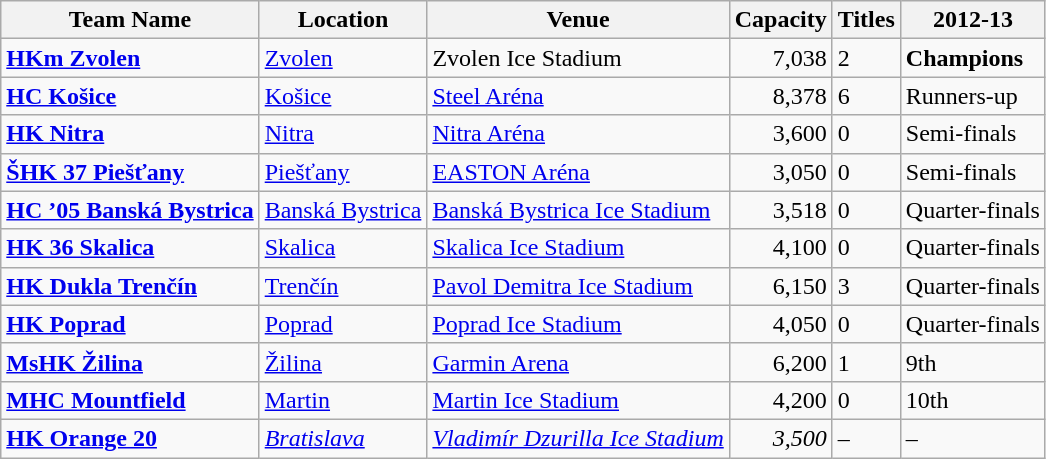<table class="wikitable sortable">
<tr>
<th>Team Name</th>
<th>Location</th>
<th>Venue</th>
<th>Capacity</th>
<th>Titles</th>
<th>2012-13</th>
</tr>
<tr>
<td><strong><a href='#'>HKm Zvolen</a></strong></td>
<td><a href='#'>Zvolen</a></td>
<td>Zvolen Ice Stadium</td>
<td align="right">7,038</td>
<td>2</td>
<td><strong>Champions</strong></td>
</tr>
<tr>
<td><strong><a href='#'>HC Košice</a></strong></td>
<td><a href='#'>Košice</a></td>
<td><a href='#'>Steel Aréna</a></td>
<td align="right">8,378</td>
<td>6</td>
<td>Runners-up</td>
</tr>
<tr>
<td><strong><a href='#'>HK Nitra</a></strong></td>
<td><a href='#'>Nitra</a></td>
<td><a href='#'>Nitra Aréna</a></td>
<td align="right">3,600</td>
<td>0</td>
<td>Semi-finals</td>
</tr>
<tr>
<td><strong><a href='#'>ŠHK 37 Piešťany</a></strong></td>
<td><a href='#'>Piešťany</a></td>
<td><a href='#'>EASTON Aréna</a></td>
<td align="right">3,050</td>
<td>0</td>
<td>Semi-finals</td>
</tr>
<tr>
<td><strong><a href='#'>HC ’05 Banská Bystrica</a></strong></td>
<td><a href='#'>Banská Bystrica</a></td>
<td><a href='#'>Banská Bystrica Ice Stadium</a></td>
<td align="right">3,518</td>
<td>0</td>
<td>Quarter-finals</td>
</tr>
<tr>
<td><strong><a href='#'>HK 36 Skalica</a></strong></td>
<td><a href='#'>Skalica</a></td>
<td><a href='#'>Skalica Ice Stadium</a></td>
<td align="right">4,100</td>
<td>0</td>
<td>Quarter-finals</td>
</tr>
<tr>
<td><strong><a href='#'>HK Dukla Trenčín</a></strong></td>
<td><a href='#'>Trenčín</a></td>
<td><a href='#'>Pavol Demitra Ice Stadium</a></td>
<td align="right">6,150</td>
<td>3</td>
<td>Quarter-finals</td>
</tr>
<tr>
<td><strong><a href='#'>HK Poprad</a></strong></td>
<td><a href='#'>Poprad</a></td>
<td><a href='#'>Poprad Ice Stadium</a></td>
<td align="right">4,050</td>
<td>0</td>
<td>Quarter-finals</td>
</tr>
<tr>
<td><strong><a href='#'>MsHK Žilina</a></strong></td>
<td><a href='#'>Žilina</a></td>
<td><a href='#'>Garmin Arena</a></td>
<td align="right">6,200</td>
<td>1</td>
<td>9th</td>
</tr>
<tr>
<td><strong><a href='#'>MHC Mountfield</a></strong></td>
<td><a href='#'>Martin</a></td>
<td><a href='#'>Martin Ice Stadium</a></td>
<td align="right">4,200</td>
<td>0</td>
<td>10th</td>
</tr>
<tr>
<td><strong><a href='#'>HK Orange 20</a></strong></td>
<td><em><a href='#'>Bratislava</a></em></td>
<td><em><a href='#'>Vladimír Dzurilla Ice Stadium</a></em></td>
<td align="right"><em>3,500</em></td>
<td>–</td>
<td>–</td>
</tr>
</table>
